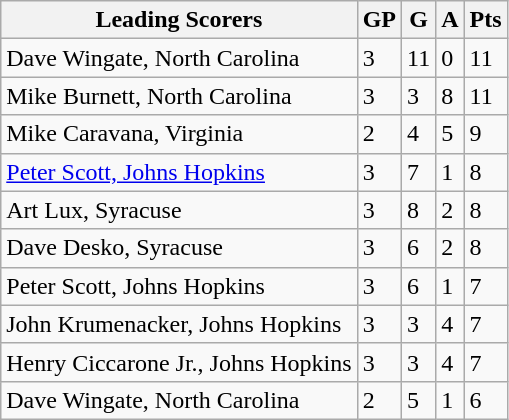<table class="wikitable">
<tr>
<th>Leading Scorers</th>
<th>GP</th>
<th>G</th>
<th>A</th>
<th>Pts</th>
</tr>
<tr>
<td>Dave Wingate, North Carolina</td>
<td>3</td>
<td>11</td>
<td>0</td>
<td>11</td>
</tr>
<tr>
<td>Mike Burnett, North Carolina</td>
<td>3</td>
<td>3</td>
<td>8</td>
<td>11</td>
</tr>
<tr>
<td>Mike Caravana, Virginia</td>
<td>2</td>
<td>4</td>
<td>5</td>
<td>9</td>
</tr>
<tr>
<td><a href='#'>Peter Scott, Johns Hopkins</a></td>
<td>3</td>
<td>7</td>
<td>1</td>
<td>8</td>
</tr>
<tr>
<td>Art Lux, Syracuse</td>
<td>3</td>
<td>8</td>
<td>2</td>
<td>8</td>
</tr>
<tr>
<td>Dave Desko, Syracuse</td>
<td>3</td>
<td>6</td>
<td>2</td>
<td>8</td>
</tr>
<tr>
<td>Peter Scott, Johns Hopkins</td>
<td>3</td>
<td>6</td>
<td>1</td>
<td>7</td>
</tr>
<tr>
<td>John Krumenacker, Johns Hopkins</td>
<td>3</td>
<td>3</td>
<td>4</td>
<td>7</td>
</tr>
<tr>
<td>Henry Ciccarone Jr., Johns Hopkins</td>
<td>3</td>
<td>3</td>
<td>4</td>
<td>7</td>
</tr>
<tr>
<td>Dave Wingate, North Carolina</td>
<td>2</td>
<td>5</td>
<td>1</td>
<td>6</td>
</tr>
</table>
